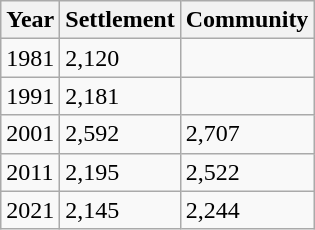<table class=wikitable>
<tr>
<th>Year</th>
<th>Settlement</th>
<th>Community</th>
</tr>
<tr>
<td>1981</td>
<td>2,120</td>
<td></td>
</tr>
<tr>
<td>1991</td>
<td>2,181</td>
<td></td>
</tr>
<tr>
<td>2001</td>
<td>2,592</td>
<td>2,707</td>
</tr>
<tr>
<td>2011</td>
<td>2,195</td>
<td>2,522</td>
</tr>
<tr>
<td>2021</td>
<td>2,145</td>
<td>2,244</td>
</tr>
</table>
